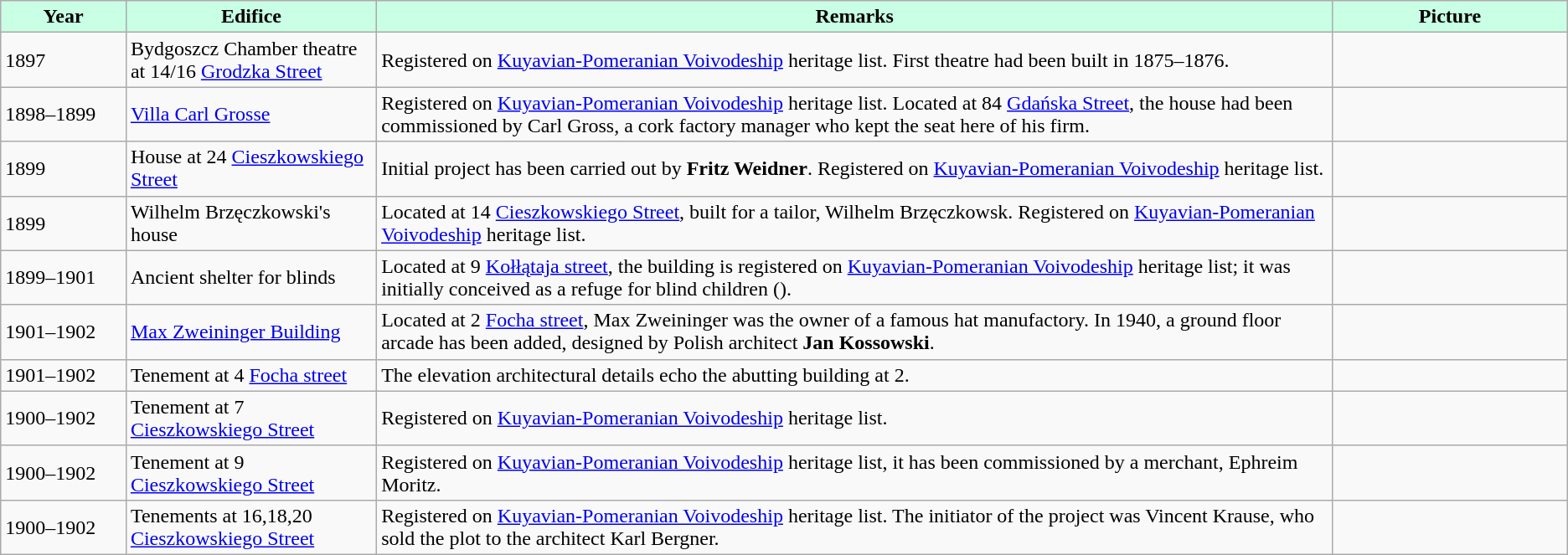<table class="wikitable" style="flex: 30em">
<tr align="center" bgcolor="#C9FFE5">
<td width=8%><strong>Year</strong></td>
<td width=16%><strong>Edifice</strong></td>
<td width=61%><strong>Remarks</strong></td>
<td width=15%><strong>Picture</strong></td>
</tr>
<tr ----bgcolor="#EFEFEF">
<td>1897</td>
<td>Bydgoszcz Chamber theatre at 14/16 <a href='#'>Grodzka Street</a></td>
<td>Registered on <a href='#'>Kuyavian-Pomeranian Voivodeship</a> heritage list. First theatre had been built in 1875–1876.</td>
<td></td>
</tr>
<tr ---->
<td>1898–1899</td>
<td><a href='#'>Villa Carl Grosse</a></td>
<td>Registered on <a href='#'>Kuyavian-Pomeranian Voivodeship</a> heritage list. Located at 84 <a href='#'>Gdańska Street</a>, the house had been commissioned by Carl Gross, a cork factory manager who kept the seat here of his firm.</td>
<td></td>
</tr>
<tr ---bgcolor="#EFEFEF">
<td>1899</td>
<td>House at 24 <a href='#'>Cieszkowskiego Street</a></td>
<td>Initial project has been carried out by <strong>Fritz Weidner</strong>. Registered on <a href='#'>Kuyavian-Pomeranian Voivodeship</a> heritage list.</td>
<td></td>
</tr>
<tr --->
<td>1899</td>
<td>Wilhelm Brzęczkowski's house</td>
<td>Located at 14 <a href='#'>Cieszkowskiego Street</a>, built for a tailor, Wilhelm Brzęczkowsk. Registered on <a href='#'>Kuyavian-Pomeranian Voivodeship</a> heritage list.</td>
<td></td>
</tr>
<tr ---bgcolor="#EFEFEF">
<td>1899–1901</td>
<td>Ancient shelter for blinds</td>
<td>Located at 9 <a href='#'>Kołłątaja street</a>, the building is registered on <a href='#'>Kuyavian-Pomeranian Voivodeship</a> heritage list; it was initially conceived as a refuge for blind children ().</td>
<td></td>
</tr>
<tr ---->
<td>1901–1902</td>
<td><a href='#'>Max Zweininger Building</a></td>
<td>Located at 2 <a href='#'>Focha street</a>, Max Zweininger was the owner of a famous hat manufactory. In 1940, a ground floor arcade has been added, designed by Polish architect <strong>Jan Kossowski</strong>.</td>
<td></td>
</tr>
<tr ----bgcolor="#EFEFEF">
<td>1901–1902</td>
<td>Tenement at 4 <a href='#'>Focha street</a></td>
<td>The elevation architectural details echo the abutting building at 2.</td>
<td></td>
</tr>
<tr ---->
<td>1900–1902</td>
<td>Tenement at 7 <a href='#'>Cieszkowskiego Street</a></td>
<td>Registered on <a href='#'>Kuyavian-Pomeranian Voivodeship</a> heritage list.</td>
<td></td>
</tr>
<tr ----bgcolor="#EFEFEF">
<td>1900–1902</td>
<td>Tenement at 9 <a href='#'>Cieszkowskiego Street</a></td>
<td>Registered on <a href='#'>Kuyavian-Pomeranian Voivodeship</a> heritage list, it has been commissioned by a merchant, Ephreim Moritz.</td>
<td></td>
</tr>
<tr ---->
<td>1900–1902</td>
<td>Tenements at 16,18,20 <a href='#'>Cieszkowskiego Street</a></td>
<td>Registered on <a href='#'>Kuyavian-Pomeranian Voivodeship</a> heritage list. The initiator of the project was Vincent Krause, who sold the plot to the architect Karl Bergner.</td>
<td></td>
</tr>
</table>
